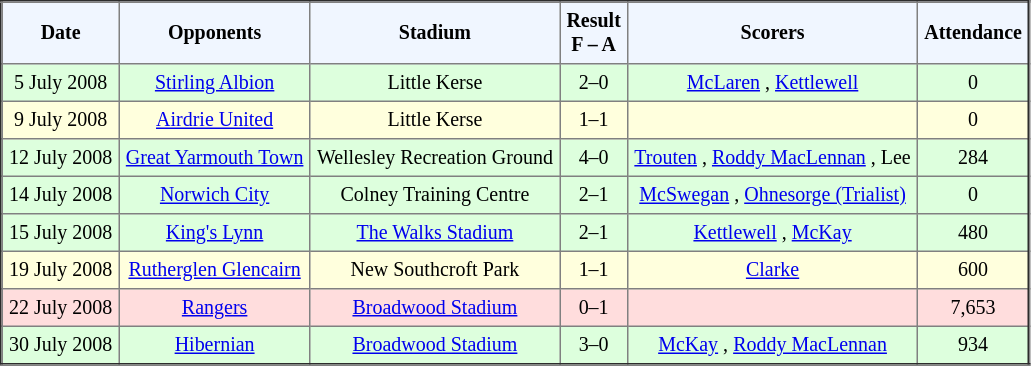<table border="2" cellpadding="4" style="border-collapse:collapse; text-align:center; font-size:smaller;">
<tr style="background:#f0f6ff;">
<th><strong>Date</strong></th>
<th><strong>Opponents</strong></th>
<th><strong>Stadium</strong></th>
<th><strong>Result<br>F – A</strong></th>
<th><strong>Scorers</strong></th>
<th><strong>Attendance</strong></th>
</tr>
<tr bgcolor="ddffdd">
<td>5 July 2008</td>
<td><a href='#'>Stirling Albion</a></td>
<td>Little Kerse</td>
<td>2–0</td>
<td><a href='#'>McLaren</a> , <a href='#'>Kettlewell</a> </td>
<td>0</td>
</tr>
<tr bgcolor="ffffdd">
<td>9 July 2008</td>
<td><a href='#'>Airdrie United</a></td>
<td>Little Kerse</td>
<td>1–1</td>
<td></td>
<td>0</td>
</tr>
<tr bgcolor="ddffdd">
<td>12 July 2008</td>
<td><a href='#'>Great Yarmouth Town</a></td>
<td>Wellesley Recreation Ground</td>
<td>4–0</td>
<td><a href='#'>Trouten</a> , <a href='#'>Roddy MacLennan</a>  , Lee </td>
<td>284</td>
</tr>
<tr bgcolor="ddffdd">
<td>14 July 2008</td>
<td><a href='#'>Norwich City</a></td>
<td>Colney Training Centre</td>
<td>2–1</td>
<td><a href='#'>McSwegan</a> , <a href='#'>Ohnesorge (Trialist)</a> </td>
<td>0</td>
</tr>
<tr bgcolor="ddffdd">
<td>15 July 2008</td>
<td><a href='#'>King's Lynn</a></td>
<td><a href='#'>The Walks Stadium</a></td>
<td>2–1</td>
<td><a href='#'>Kettlewell</a> , <a href='#'>McKay</a> </td>
<td>480</td>
</tr>
<tr bgcolor="ffffdd">
<td>19 July 2008</td>
<td><a href='#'>Rutherglen Glencairn</a></td>
<td>New Southcroft Park</td>
<td>1–1</td>
<td><a href='#'>Clarke</a> </td>
<td>600</td>
</tr>
<tr bgcolor="ffdddd">
<td>22 July 2008</td>
<td><a href='#'>Rangers</a></td>
<td><a href='#'>Broadwood Stadium</a></td>
<td>0–1</td>
<td></td>
<td>7,653</td>
</tr>
<tr bgcolor="ddffdd">
<td>30 July 2008</td>
<td><a href='#'>Hibernian</a></td>
<td><a href='#'>Broadwood Stadium</a></td>
<td>3–0</td>
<td><a href='#'>McKay</a>  , <a href='#'>Roddy MacLennan</a> </td>
<td>934</td>
</tr>
</table>
